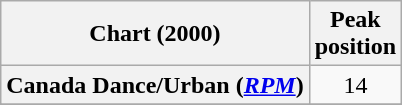<table class="wikitable sortable plainrowheaders">
<tr>
<th scope="col">Chart (2000)</th>
<th scope="col">Peak<br>position</th>
</tr>
<tr>
<th scope="row">Canada Dance/Urban (<em><a href='#'>RPM</a></em>)</th>
<td style="text-align:center;">14</td>
</tr>
<tr>
</tr>
<tr>
</tr>
<tr>
</tr>
<tr>
</tr>
<tr>
</tr>
</table>
